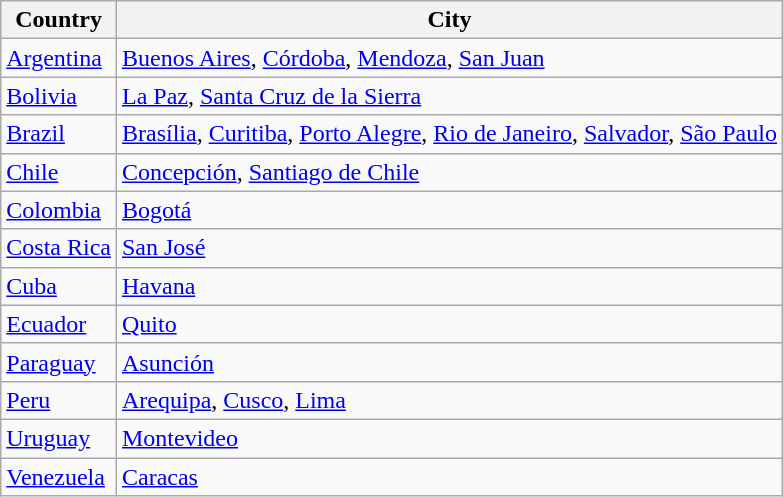<table class="wikitable">
<tr>
<th>Country</th>
<th>City</th>
</tr>
<tr>
<td><a href='#'>Argentina</a></td>
<td><a href='#'>Buenos Aires</a>, <a href='#'>Córdoba</a>, <a href='#'>Mendoza</a>, <a href='#'>San Juan</a></td>
</tr>
<tr>
<td><a href='#'>Bolivia</a></td>
<td><a href='#'>La Paz</a>, <a href='#'>Santa Cruz de la Sierra</a></td>
</tr>
<tr>
<td><a href='#'>Brazil</a></td>
<td><a href='#'>Brasília</a>, <a href='#'>Curitiba</a>, <a href='#'>Porto Alegre</a>, <a href='#'>Rio de Janeiro</a>, <a href='#'>Salvador</a>, <a href='#'>São Paulo</a></td>
</tr>
<tr>
<td><a href='#'>Chile</a></td>
<td><a href='#'>Concepción</a>, <a href='#'>Santiago de Chile</a></td>
</tr>
<tr>
<td><a href='#'>Colombia</a></td>
<td><a href='#'>Bogotá</a></td>
</tr>
<tr>
<td><a href='#'>Costa Rica</a></td>
<td><a href='#'>San José</a></td>
</tr>
<tr>
<td><a href='#'>Cuba</a></td>
<td><a href='#'>Havana</a></td>
</tr>
<tr>
<td><a href='#'>Ecuador</a></td>
<td><a href='#'>Quito</a></td>
</tr>
<tr>
<td><a href='#'>Paraguay</a></td>
<td><a href='#'>Asunción</a></td>
</tr>
<tr>
<td><a href='#'>Peru</a></td>
<td><a href='#'>Arequipa</a>, <a href='#'>Cusco</a>, <a href='#'>Lima</a></td>
</tr>
<tr>
<td><a href='#'>Uruguay</a></td>
<td><a href='#'>Montevideo</a></td>
</tr>
<tr>
<td><a href='#'>Venezuela</a></td>
<td><a href='#'>Caracas</a></td>
</tr>
</table>
